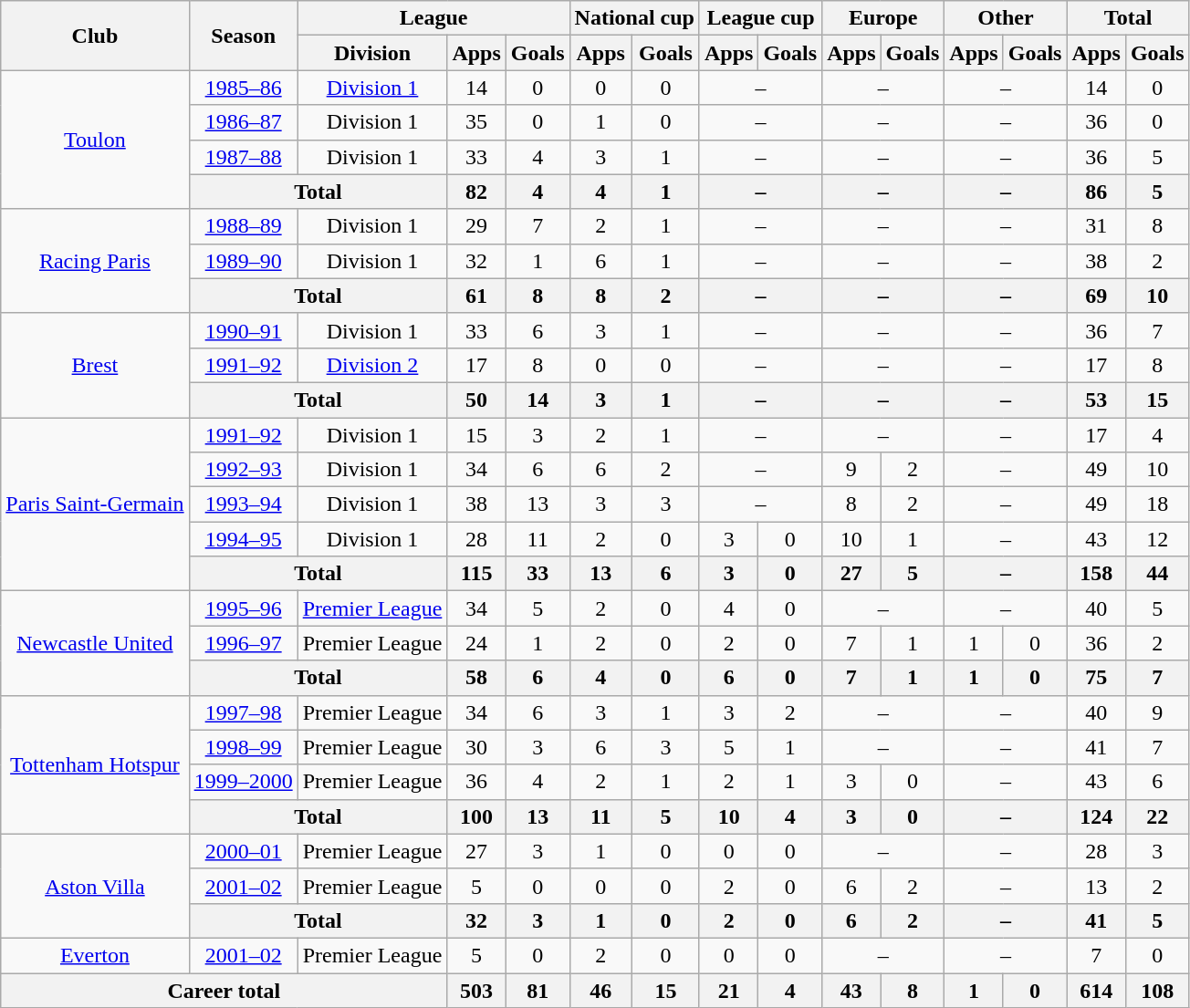<table class="wikitable" style="text-align:center">
<tr>
<th rowspan="2">Club</th>
<th rowspan="2">Season</th>
<th colspan="3">League</th>
<th colspan="2">National cup</th>
<th colspan="2">League cup</th>
<th colspan="2">Europe</th>
<th colspan="2">Other</th>
<th colspan="2">Total</th>
</tr>
<tr>
<th>Division</th>
<th>Apps</th>
<th>Goals</th>
<th>Apps</th>
<th>Goals</th>
<th>Apps</th>
<th>Goals</th>
<th>Apps</th>
<th>Goals</th>
<th>Apps</th>
<th>Goals</th>
<th>Apps</th>
<th>Goals</th>
</tr>
<tr>
<td rowspan="4"><a href='#'>Toulon</a></td>
<td><a href='#'>1985–86</a></td>
<td><a href='#'>Division 1</a></td>
<td>14</td>
<td>0</td>
<td>0</td>
<td>0</td>
<td colspan=2>–</td>
<td colspan=2>–</td>
<td colspan=2>–</td>
<td>14</td>
<td>0</td>
</tr>
<tr>
<td><a href='#'>1986–87</a></td>
<td>Division 1</td>
<td>35</td>
<td>0</td>
<td>1</td>
<td>0</td>
<td colspan=2>–</td>
<td colspan=2>–</td>
<td colspan=2>–</td>
<td>36</td>
<td>0</td>
</tr>
<tr>
<td><a href='#'>1987–88</a></td>
<td>Division 1</td>
<td>33</td>
<td>4</td>
<td>3</td>
<td>1</td>
<td colspan=2>–</td>
<td colspan=2>–</td>
<td colspan=2>–</td>
<td>36</td>
<td>5</td>
</tr>
<tr>
<th colspan="2">Total</th>
<th>82</th>
<th>4</th>
<th>4</th>
<th>1</th>
<th colspan=2>–</th>
<th colspan=2>–</th>
<th colspan=2>–</th>
<th>86</th>
<th>5</th>
</tr>
<tr>
<td rowspan="3"><a href='#'>Racing Paris</a></td>
<td><a href='#'>1988–89</a></td>
<td>Division 1</td>
<td>29</td>
<td>7</td>
<td>2</td>
<td>1</td>
<td colspan=2>–</td>
<td colspan=2>–</td>
<td colspan=2>–</td>
<td>31</td>
<td>8</td>
</tr>
<tr>
<td><a href='#'>1989–90</a></td>
<td>Division 1</td>
<td>32</td>
<td>1</td>
<td>6</td>
<td>1</td>
<td colspan=2>–</td>
<td colspan=2>–</td>
<td colspan=2>–</td>
<td>38</td>
<td>2</td>
</tr>
<tr>
<th colspan="2">Total</th>
<th>61</th>
<th>8</th>
<th>8</th>
<th>2</th>
<th colspan=2>–</th>
<th colspan=2>–</th>
<th colspan=2>–</th>
<th>69</th>
<th>10</th>
</tr>
<tr>
<td rowspan="3"><a href='#'>Brest</a></td>
<td><a href='#'>1990–91</a></td>
<td>Division 1</td>
<td>33</td>
<td>6</td>
<td>3</td>
<td>1</td>
<td colspan=2>–</td>
<td colspan=2>–</td>
<td colspan=2>–</td>
<td>36</td>
<td>7</td>
</tr>
<tr>
<td><a href='#'>1991–92</a></td>
<td><a href='#'>Division 2</a></td>
<td>17</td>
<td>8</td>
<td>0</td>
<td>0</td>
<td colspan=2>–</td>
<td colspan=2>–</td>
<td colspan=2>–</td>
<td>17</td>
<td>8</td>
</tr>
<tr>
<th colspan="2">Total</th>
<th>50</th>
<th>14</th>
<th>3</th>
<th>1</th>
<th colspan=2>–</th>
<th colspan=2>–</th>
<th colspan=2>–</th>
<th>53</th>
<th>15</th>
</tr>
<tr>
<td rowspan="5"><a href='#'>Paris Saint-Germain</a></td>
<td><a href='#'>1991–92</a></td>
<td>Division 1</td>
<td>15</td>
<td>3</td>
<td>2</td>
<td>1</td>
<td colspan=2>–</td>
<td colspan=2>–</td>
<td colspan="2">–</td>
<td>17</td>
<td>4</td>
</tr>
<tr>
<td><a href='#'>1992–93</a></td>
<td>Division 1</td>
<td>34</td>
<td>6</td>
<td>6</td>
<td>2</td>
<td colspan=2>–</td>
<td>9</td>
<td>2</td>
<td colspan="2">–</td>
<td>49</td>
<td>10</td>
</tr>
<tr>
<td><a href='#'>1993–94</a></td>
<td>Division 1</td>
<td>38</td>
<td>13</td>
<td>3</td>
<td>3</td>
<td colspan=2>–</td>
<td>8</td>
<td>2</td>
<td colspan="2">–</td>
<td>49</td>
<td>18</td>
</tr>
<tr>
<td><a href='#'>1994–95</a></td>
<td>Division 1</td>
<td>28</td>
<td>11</td>
<td>2</td>
<td>0</td>
<td>3</td>
<td>0</td>
<td>10</td>
<td>1</td>
<td colspan="2">–</td>
<td>43</td>
<td>12</td>
</tr>
<tr>
<th colspan="2">Total</th>
<th>115</th>
<th>33</th>
<th>13</th>
<th>6</th>
<th>3</th>
<th>0</th>
<th>27</th>
<th>5</th>
<th colspan="2">–</th>
<th>158</th>
<th>44</th>
</tr>
<tr>
<td rowspan="3"><a href='#'>Newcastle United</a></td>
<td><a href='#'>1995–96</a></td>
<td><a href='#'>Premier League</a></td>
<td>34</td>
<td>5</td>
<td>2</td>
<td>0</td>
<td>4</td>
<td>0</td>
<td colspan="2">–</td>
<td colspan="2">–</td>
<td>40</td>
<td>5</td>
</tr>
<tr>
<td><a href='#'>1996–97</a></td>
<td>Premier League</td>
<td>24</td>
<td>1</td>
<td>2</td>
<td>0</td>
<td>2</td>
<td>0</td>
<td>7</td>
<td>1</td>
<td>1</td>
<td>0</td>
<td>36</td>
<td>2</td>
</tr>
<tr>
<th colspan="2">Total</th>
<th>58</th>
<th>6</th>
<th>4</th>
<th>0</th>
<th>6</th>
<th>0</th>
<th>7</th>
<th>1</th>
<th>1</th>
<th>0</th>
<th>75</th>
<th>7</th>
</tr>
<tr>
<td rowspan="4"><a href='#'>Tottenham Hotspur</a></td>
<td><a href='#'>1997–98</a></td>
<td>Premier League</td>
<td>34</td>
<td>6</td>
<td>3</td>
<td>1</td>
<td>3</td>
<td>2</td>
<td colspan="2">–</td>
<td colspan="2">–</td>
<td>40</td>
<td>9</td>
</tr>
<tr>
<td><a href='#'>1998–99</a></td>
<td>Premier League</td>
<td>30</td>
<td>3</td>
<td>6</td>
<td>3</td>
<td>5</td>
<td>1</td>
<td colspan="2">–</td>
<td colspan="2">–</td>
<td>41</td>
<td>7</td>
</tr>
<tr>
<td><a href='#'>1999–2000</a></td>
<td>Premier League</td>
<td>36</td>
<td>4</td>
<td>2</td>
<td>1</td>
<td>2</td>
<td>1</td>
<td>3</td>
<td>0</td>
<td colspan="2">–</td>
<td>43</td>
<td>6</td>
</tr>
<tr>
<th colspan="2">Total</th>
<th>100</th>
<th>13</th>
<th>11</th>
<th>5</th>
<th>10</th>
<th>4</th>
<th>3</th>
<th>0</th>
<th colspan="2">–</th>
<th>124</th>
<th>22</th>
</tr>
<tr>
<td rowspan="3"><a href='#'>Aston Villa</a></td>
<td><a href='#'>2000–01</a></td>
<td>Premier League</td>
<td>27</td>
<td>3</td>
<td>1</td>
<td>0</td>
<td>0</td>
<td>0</td>
<td colspan="2">–</td>
<td colspan="2">–</td>
<td>28</td>
<td>3</td>
</tr>
<tr>
<td><a href='#'>2001–02</a></td>
<td>Premier League</td>
<td>5</td>
<td>0</td>
<td>0</td>
<td>0</td>
<td>2</td>
<td>0</td>
<td>6</td>
<td>2</td>
<td colspan="2">–</td>
<td>13</td>
<td>2</td>
</tr>
<tr>
<th colspan="2">Total</th>
<th>32</th>
<th>3</th>
<th>1</th>
<th>0</th>
<th>2</th>
<th>0</th>
<th>6</th>
<th>2</th>
<th colspan="2">–</th>
<th>41</th>
<th>5</th>
</tr>
<tr>
<td><a href='#'>Everton</a></td>
<td><a href='#'>2001–02</a></td>
<td>Premier League</td>
<td>5</td>
<td>0</td>
<td>2</td>
<td>0</td>
<td>0</td>
<td>0</td>
<td colspan="2">–</td>
<td colspan="2">–</td>
<td>7</td>
<td>0</td>
</tr>
<tr>
<th colspan="3">Career total</th>
<th>503</th>
<th>81</th>
<th>46</th>
<th>15</th>
<th>21</th>
<th>4</th>
<th>43</th>
<th>8</th>
<th>1</th>
<th>0</th>
<th>614</th>
<th>108</th>
</tr>
</table>
